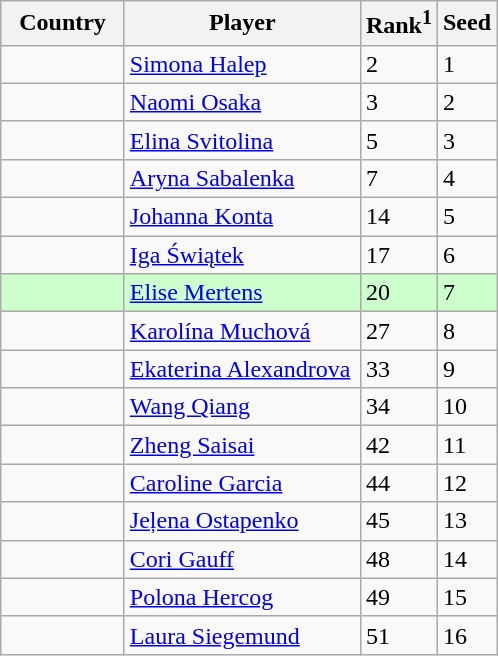<table class="sortable wikitable nowrap">
<tr>
<th width="75">Country</th>
<th width="150">Player</th>
<th>Rank<sup>1</sup></th>
<th>Seed</th>
</tr>
<tr>
<td></td>
<td><a href='#'>Simona Halep</a></td>
<td>2</td>
<td>1</td>
</tr>
<tr>
<td></td>
<td><a href='#'>Naomi Osaka</a></td>
<td>3</td>
<td>2</td>
</tr>
<tr>
<td></td>
<td><a href='#'>Elina Svitolina</a></td>
<td>5</td>
<td>3</td>
</tr>
<tr>
<td></td>
<td><a href='#'>Aryna Sabalenka</a></td>
<td>7</td>
<td>4</td>
</tr>
<tr>
<td></td>
<td><a href='#'>Johanna Konta</a></td>
<td>14</td>
<td>5</td>
</tr>
<tr>
<td></td>
<td><a href='#'>Iga Świątek</a></td>
<td>17</td>
<td>6</td>
</tr>
<tr style="background:#cfc;">
<td></td>
<td><a href='#'>Elise Mertens</a></td>
<td>20</td>
<td>7</td>
</tr>
<tr>
<td></td>
<td><a href='#'>Karolína Muchová</a></td>
<td>27</td>
<td>8</td>
</tr>
<tr>
<td></td>
<td><a href='#'>Ekaterina Alexandrova</a></td>
<td>33</td>
<td>9</td>
</tr>
<tr>
<td></td>
<td><a href='#'>Wang Qiang</a></td>
<td>34</td>
<td>10</td>
</tr>
<tr>
<td></td>
<td><a href='#'>Zheng Saisai</a></td>
<td>42</td>
<td>11</td>
</tr>
<tr>
<td></td>
<td><a href='#'>Caroline Garcia</a></td>
<td>44</td>
<td>12</td>
</tr>
<tr>
<td></td>
<td><a href='#'>Jeļena Ostapenko</a></td>
<td>45</td>
<td>13</td>
</tr>
<tr>
<td></td>
<td><a href='#'>Cori Gauff</a></td>
<td>48</td>
<td>14</td>
</tr>
<tr>
<td></td>
<td><a href='#'>Polona Hercog</a></td>
<td>49</td>
<td>15</td>
</tr>
<tr>
<td></td>
<td><a href='#'>Laura Siegemund</a></td>
<td>51</td>
<td>16</td>
</tr>
</table>
